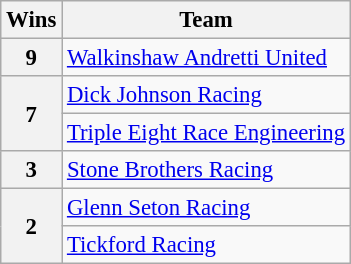<table class="wikitable" style="font-size: 95%;">
<tr>
<th>Wins</th>
<th>Team</th>
</tr>
<tr>
<th>9</th>
<td><a href='#'>Walkinshaw Andretti United</a></td>
</tr>
<tr>
<th rowspan="2">7</th>
<td><a href='#'>Dick Johnson Racing</a></td>
</tr>
<tr>
<td><a href='#'>Triple Eight Race Engineering</a></td>
</tr>
<tr>
<th>3</th>
<td><a href='#'>Stone Brothers Racing</a></td>
</tr>
<tr>
<th rowspan="2">2</th>
<td><a href='#'>Glenn Seton Racing</a></td>
</tr>
<tr>
<td><a href='#'>Tickford Racing</a></td>
</tr>
</table>
